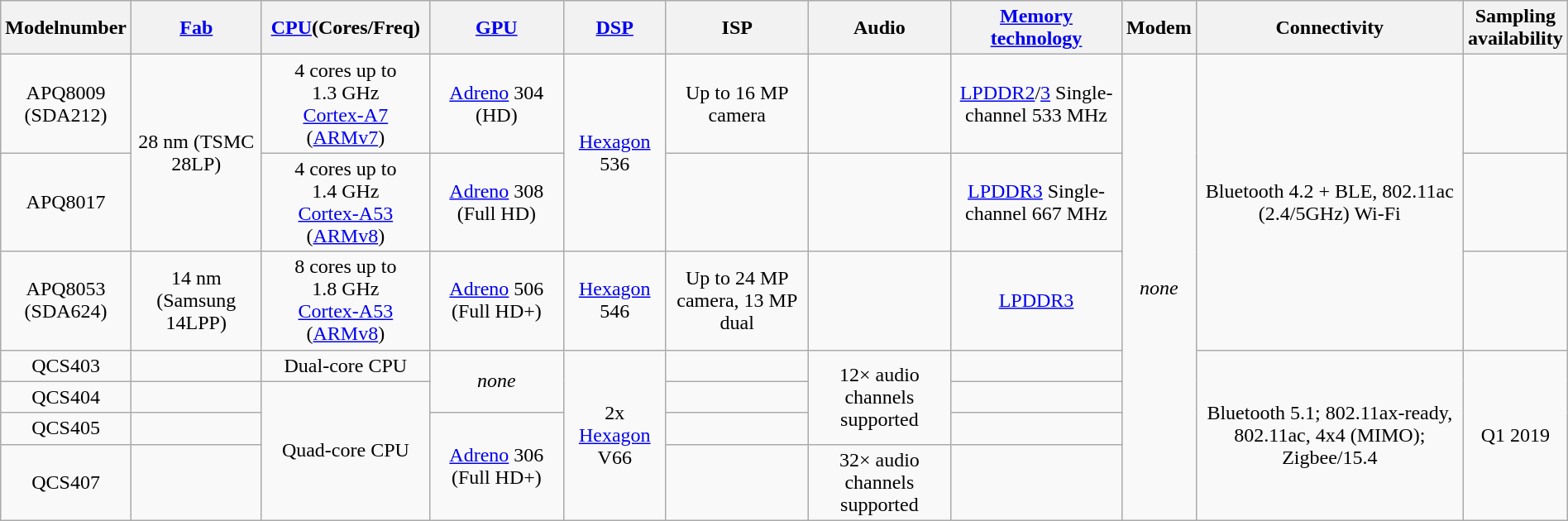<table class="wikitable" style="width:100%; text-align:center">
<tr>
<th>Modelnumber</th>
<th><a href='#'>Fab</a></th>
<th><a href='#'>CPU</a>(Cores/Freq)</th>
<th><a href='#'>GPU</a></th>
<th><a href='#'>DSP</a></th>
<th>ISP</th>
<th>Audio</th>
<th><a href='#'>Memory<br>technology</a></th>
<th>Modem</th>
<th>Connectivity</th>
<th>Sampling<br>availability</th>
</tr>
<tr>
<td>APQ8009 <br>(SDA212)</td>
<td rowspan="2">28 nm (TSMC 28LP)</td>
<td>4 cores up to 1.3 GHz <br><a href='#'>Cortex-A7</a> (<a href='#'>ARMv7</a>)</td>
<td><a href='#'>Adreno</a> 304 (HD)</td>
<td rowspan="2"><a href='#'>Hexagon</a> 536</td>
<td>Up to 16 MP camera</td>
<td></td>
<td><a href='#'>LPDDR2</a>/<a href='#'>3</a> Single-channel 533 MHz</td>
<td rowspan="7"><em>none</em></td>
<td rowspan="3">Bluetooth 4.2 + BLE, 802.11ac (2.4/5GHz) Wi-Fi</td>
<td></td>
</tr>
<tr>
<td>APQ8017</td>
<td>4 cores up to 1.4 GHz <br><a href='#'>Cortex-A53</a> (<a href='#'>ARMv8</a>)</td>
<td><a href='#'>Adreno</a> 308 (Full HD)</td>
<td></td>
<td></td>
<td><a href='#'>LPDDR3</a> Single-channel 667 MHz</td>
<td></td>
</tr>
<tr>
<td>APQ8053 <br>(SDA624)</td>
<td>14 nm (Samsung 14LPP)</td>
<td>8 cores up to 1.8 GHz <br><a href='#'>Cortex-A53</a> (<a href='#'>ARMv8</a>)</td>
<td><a href='#'>Adreno</a> 506 (Full HD+)</td>
<td><a href='#'>Hexagon</a> 546</td>
<td>Up to 24 MP camera, 13 MP dual</td>
<td></td>
<td><a href='#'>LPDDR3</a></td>
<td></td>
</tr>
<tr>
<td>QCS403</td>
<td></td>
<td>Dual-core CPU</td>
<td rowspan="2"><em>none</em></td>
<td rowspan="4">2x <a href='#'>Hexagon</a> V66</td>
<td></td>
<td rowspan="3">12× audio channels supported</td>
<td></td>
<td rowspan="4">Bluetooth 5.1; 802.11ax-ready, 802.11ac, 4x4 (MIMO); Zigbee/15.4</td>
<td rowspan="4">Q1 2019</td>
</tr>
<tr>
<td>QCS404</td>
<td></td>
<td rowspan="3">Quad-core CPU</td>
<td></td>
<td></td>
</tr>
<tr>
<td>QCS405</td>
<td></td>
<td rowspan="2"><a href='#'>Adreno</a> 306 (Full HD+)</td>
<td></td>
<td></td>
</tr>
<tr>
<td>QCS407</td>
<td></td>
<td></td>
<td>32× audio channels supported</td>
<td></td>
</tr>
</table>
